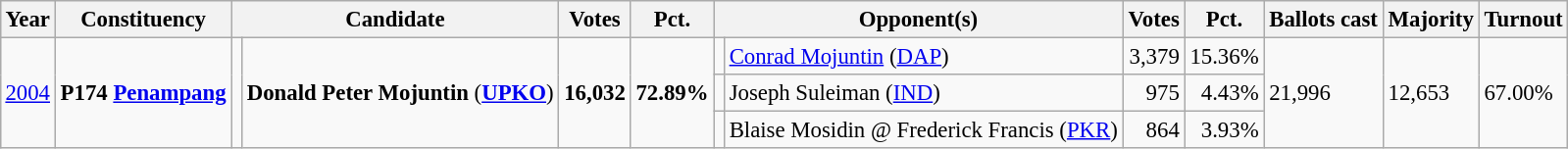<table class="wikitable" style="margin:0.5em ; font-size:95%">
<tr>
<th>Year</th>
<th>Constituency</th>
<th colspan="2">Candidate</th>
<th>Votes</th>
<th>Pct.</th>
<th colspan="2">Opponent(s)</th>
<th>Votes</th>
<th>Pct.</th>
<th>Ballots cast</th>
<th>Majority</th>
<th>Turnout</th>
</tr>
<tr>
<td rowspan="3"><a href='#'>2004</a></td>
<td rowspan="3"><strong>P174 <a href='#'>Penampang</a></strong></td>
<td rowspan="3" ></td>
<td rowspan="3"><strong>Donald Peter Mojuntin</strong> (<a href='#'><strong>UPKO</strong></a>)</td>
<td rowspan="3" align=right><strong>16,032</strong></td>
<td rowspan="3"><strong>72.89%</strong></td>
<td></td>
<td><a href='#'>Conrad Mojuntin</a> (<a href='#'>DAP</a>)</td>
<td align=right>3,379</td>
<td>15.36%</td>
<td rowspan="3">21,996</td>
<td rowspan="3">12,653</td>
<td rowspan="3">67.00%</td>
</tr>
<tr>
<td></td>
<td>Joseph Suleiman (<a href='#'>IND</a>)</td>
<td align=right>975</td>
<td align=right>4.43%</td>
</tr>
<tr>
<td></td>
<td>Blaise Mosidin @ Frederick Francis (<a href='#'>PKR</a>)</td>
<td align=right>864</td>
<td align=right>3.93%</td>
</tr>
</table>
